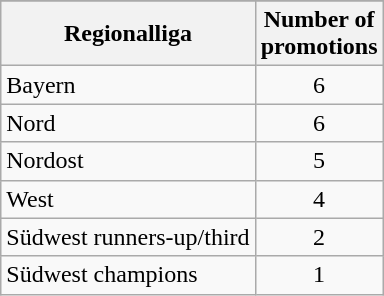<table class="wikitable">
<tr>
</tr>
<tr>
<th>Regionalliga</th>
<th>Number of<br>promotions</th>
</tr>
<tr>
<td>Bayern</td>
<td style="text-align:center;">6</td>
</tr>
<tr>
<td>Nord</td>
<td style="text-align:center;">6</td>
</tr>
<tr>
<td>Nordost</td>
<td style="text-align:center;">5</td>
</tr>
<tr>
<td>West</td>
<td style="text-align:center;">4</td>
</tr>
<tr>
<td>Südwest runners-up/third</td>
<td style="text-align:center;">2</td>
</tr>
<tr>
<td>Südwest champions</td>
<td style="text-align:center;">1</td>
</tr>
</table>
